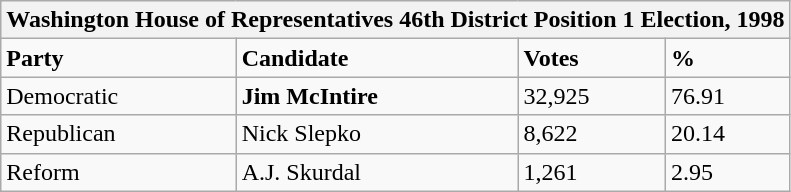<table class="wikitable">
<tr>
<th colspan="4">Washington House of Representatives 46th District Position 1 Election, 1998</th>
</tr>
<tr>
<td><strong>Party</strong></td>
<td><strong>Candidate</strong></td>
<td><strong>Votes</strong></td>
<td><strong>%</strong></td>
</tr>
<tr>
<td>Democratic</td>
<td><strong>Jim McIntire</strong></td>
<td>32,925</td>
<td>76.91</td>
</tr>
<tr>
<td>Republican</td>
<td>Nick Slepko</td>
<td>8,622</td>
<td>20.14</td>
</tr>
<tr>
<td>Reform</td>
<td>A.J. Skurdal</td>
<td>1,261</td>
<td>2.95</td>
</tr>
</table>
